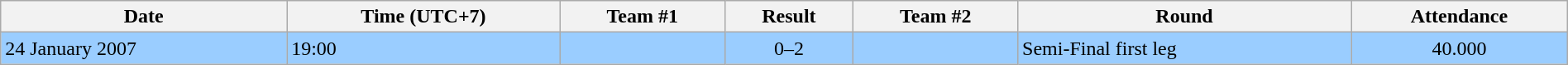<table class="wikitable" style="text-align:left; width:100%;">
<tr>
<th>Date</th>
<th>Time (UTC+7)</th>
<th>Team #1</th>
<th>Result</th>
<th>Team #2</th>
<th>Round</th>
<th>Attendance</th>
</tr>
<tr bgcolor=#9acdff>
<td>24 January 2007</td>
<td>19:00</td>
<td></td>
<td style="text-align:center;">0–2</td>
<td></td>
<td>Semi-Final first leg</td>
<td style="text-align:center;">40.000</td>
</tr>
</table>
